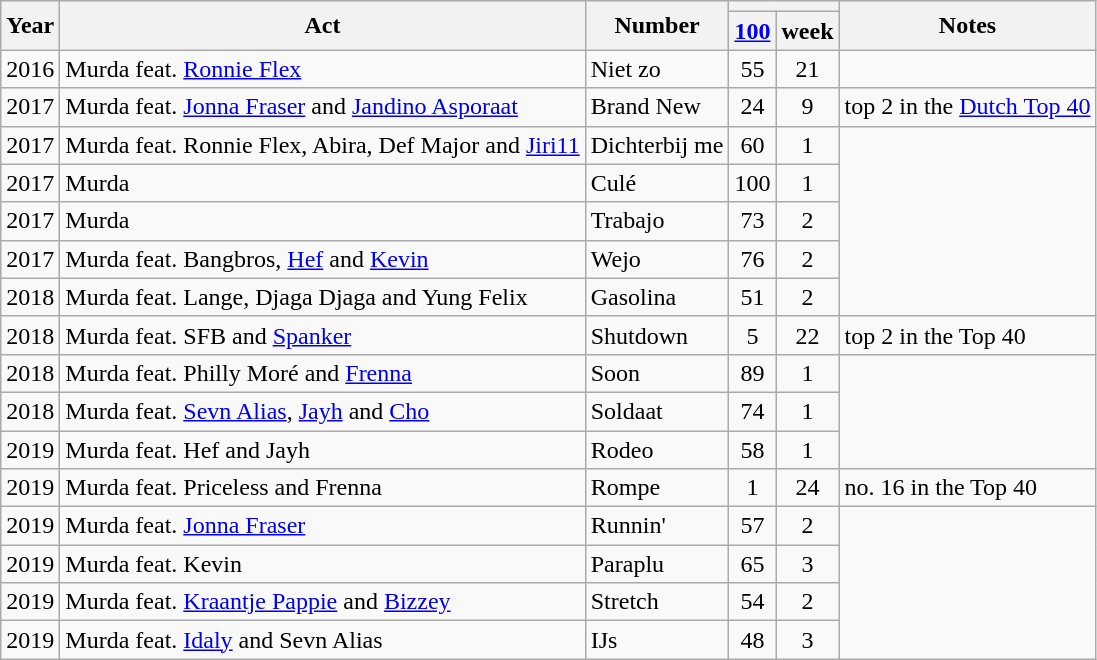<table class="wikitable">
<tr>
<th rowspan="2">Year</th>
<th rowspan="2">Act</th>
<th rowspan="2">Number</th>
<th colspan="2"></th>
<th rowspan="2">Notes</th>
</tr>
<tr>
<th><a href='#'>100</a></th>
<th>week</th>
</tr>
<tr>
<td>2016</td>
<td>Murda feat. <a href='#'>Ronnie Flex</a></td>
<td>Niet zo</td>
<td align="center">55</td>
<td align="center">21</td>
<td></td>
</tr>
<tr>
<td>2017</td>
<td>Murda feat. <a href='#'>Jonna Fraser</a> and <a href='#'>Jandino Asporaat</a></td>
<td>Brand New</td>
<td align="center">24</td>
<td align="center">9</td>
<td>top 2 in the <a href='#'>Dutch Top 40</a></td>
</tr>
<tr>
<td>2017</td>
<td>Murda feat. Ronnie Flex, Abira, Def Major and <a href='#'>Jiri11</a></td>
<td>Dichterbij me</td>
<td align="center">60</td>
<td align="center">1</td>
<td rowspan="5"></td>
</tr>
<tr>
<td>2017</td>
<td>Murda</td>
<td>Culé</td>
<td align="center">100</td>
<td align="center">1</td>
</tr>
<tr>
<td>2017</td>
<td>Murda</td>
<td>Trabajo</td>
<td align="center">73</td>
<td align="center">2</td>
</tr>
<tr>
<td>2017</td>
<td>Murda feat. Bangbros, <a href='#'>Hef</a> and <a href='#'>Kevin</a></td>
<td>Wejo</td>
<td align="center">76</td>
<td align="center">2</td>
</tr>
<tr>
<td>2018</td>
<td>Murda feat. Lange, Djaga Djaga and Yung Felix</td>
<td>Gasolina</td>
<td align="center">51</td>
<td align="center">2</td>
</tr>
<tr>
<td>2018</td>
<td>Murda feat. SFB and <a href='#'>Spanker</a></td>
<td>Shutdown</td>
<td align="center">5</td>
<td align="center">22</td>
<td>top 2 in the Top 40</td>
</tr>
<tr>
<td>2018</td>
<td>Murda feat. Philly Moré and <a href='#'>Frenna</a></td>
<td>Soon</td>
<td align="center">89</td>
<td align="center">1</td>
<td rowspan="3"></td>
</tr>
<tr>
<td>2018</td>
<td>Murda feat. <a href='#'>Sevn Alias</a>, <a href='#'>Jayh</a> and <a href='#'>Cho</a></td>
<td>Soldaat</td>
<td align="center">74</td>
<td align="center">1</td>
</tr>
<tr>
<td>2019</td>
<td>Murda feat. Hef and Jayh</td>
<td>Rodeo</td>
<td align="center">58</td>
<td align="center">1</td>
</tr>
<tr>
<td>2019</td>
<td>Murda feat. Priceless and Frenna</td>
<td>Rompe</td>
<td align="center">1</td>
<td align="center">24</td>
<td>no. 16 in the Top 40</td>
</tr>
<tr>
<td>2019</td>
<td>Murda feat. <a href='#'>Jonna Fraser</a></td>
<td>Runnin'</td>
<td align="center">57</td>
<td align="center">2</td>
<td rowspan="4"></td>
</tr>
<tr>
<td>2019</td>
<td>Murda feat. Kevin</td>
<td>Paraplu</td>
<td align="center">65</td>
<td align="center">3</td>
</tr>
<tr>
<td>2019</td>
<td>Murda feat. <a href='#'>Kraantje Pappie</a> and <a href='#'>Bizzey</a></td>
<td>Stretch</td>
<td align="center">54</td>
<td align="center">2</td>
</tr>
<tr>
<td>2019</td>
<td>Murda feat. <a href='#'>Idaly</a> and Sevn Alias</td>
<td>IJs</td>
<td align="center">48</td>
<td align="center">3</td>
</tr>
</table>
